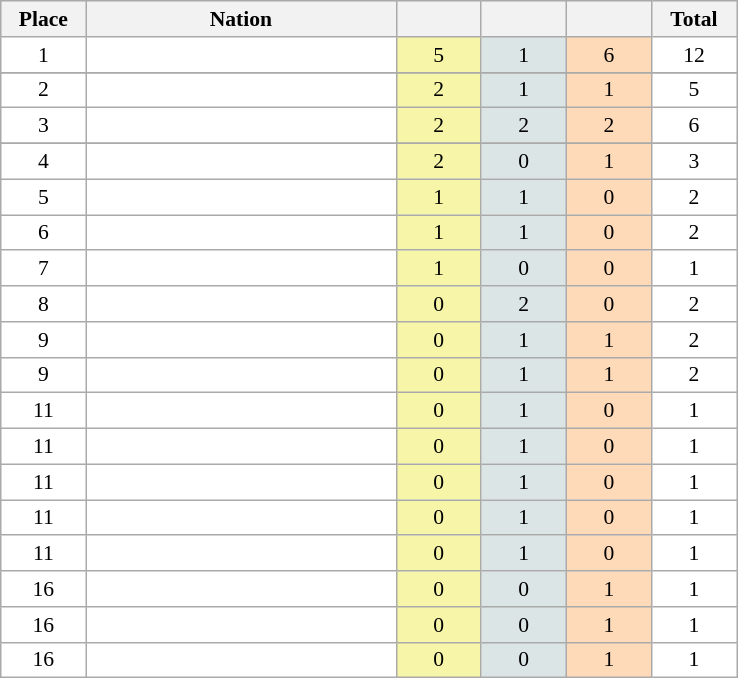<table class=wikitable style="border:1px solid #AAAAAA;font-size:90%">
<tr bgcolor="#EFEFEF">
<th width=50>Place</th>
<th width=200>Nation</th>
<th width=50></th>
<th width=50></th>
<th width=50></th>
<th width=50>Total</th>
</tr>
<tr align="center" valign="top" bgcolor="#FFFFFF">
<td>1</td>
<td align="left"></td>
<td style="background:#F7F6A8;">5</td>
<td style="background:#DCE5E5;">1</td>
<td style="background:#FFDAB9;">6</td>
<td>12</td>
</tr>
<tr>
</tr>
<tr align="center" valign="top" bgcolor="#FFFFFF">
<td>2</td>
<td align="left"></td>
<td style="background:#F7F6A8;">2</td>
<td style="background:#DCE5E5;">1</td>
<td style="background:#FFDAB9;">1</td>
<td>5</td>
</tr>
<tr align="center" valign="top" bgcolor="#FFFFFF">
<td>3</td>
<td align="left"></td>
<td style="background:#F7F6A8;">2</td>
<td style="background:#DCE5E5;">2</td>
<td style="background:#FFDAB9;">2</td>
<td>6</td>
</tr>
<tr>
</tr>
<tr align="center" valign="top" bgcolor="#FFFFFF">
<td>4</td>
<td align="left"></td>
<td style="background:#F7F6A8;">2</td>
<td style="background:#DCE5E5;">0</td>
<td style="background:#FFDAB9;">1</td>
<td>3</td>
</tr>
<tr align="center" valign="top" bgcolor="#FFFFFF">
<td>5</td>
<td align="left"></td>
<td style="background:#F7F6A8;">1</td>
<td style="background:#DCE5E5;">1</td>
<td style="background:#FFDAB9;">0</td>
<td>2</td>
</tr>
<tr align="center" valign="top" bgcolor="#FFFFFF">
<td>6</td>
<td align="left"></td>
<td style="background:#F7F6A8;">1</td>
<td style="background:#DCE5E5;">1</td>
<td style="background:#FFDAB9;">0</td>
<td>2</td>
</tr>
<tr align="center" valign="top" bgcolor="#FFFFFF">
<td>7</td>
<td align="left"></td>
<td style="background:#F7F6A8;">1</td>
<td style="background:#DCE5E5;">0</td>
<td style="background:#FFDAB9;">0</td>
<td>1</td>
</tr>
<tr align="center" valign="top" bgcolor="#FFFFFF">
<td>8</td>
<td align="left"></td>
<td style="background:#F7F6A8;">0</td>
<td style="background:#DCE5E5;">2</td>
<td style="background:#FFDAB9;">0</td>
<td>2</td>
</tr>
<tr align="center" valign="top" bgcolor="#FFFFFF">
<td>9</td>
<td align="left"></td>
<td style="background:#F7F6A8;">0</td>
<td style="background:#DCE5E5;">1</td>
<td style="background:#FFDAB9;">1</td>
<td>2</td>
</tr>
<tr align="center" valign="top" bgcolor="#FFFFFF">
<td>9</td>
<td align="left"></td>
<td style="background:#F7F6A8;">0</td>
<td style="background:#DCE5E5;">1</td>
<td style="background:#FFDAB9;">1</td>
<td>2</td>
</tr>
<tr align="center" valign="top" bgcolor="#FFFFFF">
<td>11</td>
<td align="left"></td>
<td style="background:#F7F6A8;">0</td>
<td style="background:#DCE5E5;">1</td>
<td style="background:#FFDAB9;">0</td>
<td>1</td>
</tr>
<tr align="center" valign="top" bgcolor="#FFFFFF">
<td>11</td>
<td align="left"></td>
<td style="background:#F7F6A8;">0</td>
<td style="background:#DCE5E5;">1</td>
<td style="background:#FFDAB9;">0</td>
<td>1</td>
</tr>
<tr align="center" valign="top" bgcolor="#FFFFFF">
<td>11</td>
<td align="left"></td>
<td style="background:#F7F6A8;">0</td>
<td style="background:#DCE5E5;">1</td>
<td style="background:#FFDAB9;">0</td>
<td>1</td>
</tr>
<tr align="center" valign="top" bgcolor="#FFFFFF">
<td>11</td>
<td align="left"></td>
<td style="background:#F7F6A8;">0</td>
<td style="background:#DCE5E5;">1</td>
<td style="background:#FFDAB9;">0</td>
<td>1</td>
</tr>
<tr align="center" valign="top" bgcolor="#FFFFFF">
<td>11</td>
<td align="left"></td>
<td style="background:#F7F6A8;">0</td>
<td style="background:#DCE5E5;">1</td>
<td style="background:#FFDAB9;">0</td>
<td>1</td>
</tr>
<tr align="center" valign="top" bgcolor="#FFFFFF">
<td>16</td>
<td align="left"></td>
<td style="background:#F7F6A8;">0</td>
<td style="background:#DCE5E5;">0</td>
<td style="background:#FFDAB9;">1</td>
<td>1</td>
</tr>
<tr align="center" valign="top" bgcolor="#FFFFFF">
<td>16</td>
<td align="left"></td>
<td style="background:#F7F6A8;">0</td>
<td style="background:#DCE5E5;">0</td>
<td style="background:#FFDAB9;">1</td>
<td>1</td>
</tr>
<tr align="center" valign="top" bgcolor="#FFFFFF">
<td>16</td>
<td align="left"></td>
<td style="background:#F7F6A8;">0</td>
<td style="background:#DCE5E5;">0</td>
<td style="background:#FFDAB9;">1</td>
<td>1</td>
</tr>
</table>
